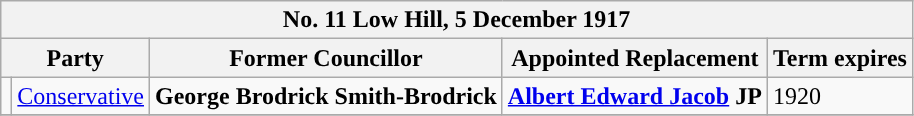<table class="wikitable">
<tr>
<th colspan="5"><strong>No. 11 Low Hill, 5 December 1917</strong></th>
</tr>
<tr>
<th colspan="2">Party</th>
<th>Former Councillor</th>
<th>Appointed Replacement</th>
<th>Term expires</th>
</tr>
<tr>
<td style="background-color:"></td>
<td><a href='#'>Conservative</a></td>
<td><strong>George Brodrick Smith-Brodrick</strong></td>
<td><strong><a href='#'>Albert Edward Jacob</a> JP</strong></td>
<td>1920</td>
</tr>
<tr>
</tr>
</table>
